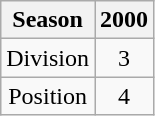<table class="wikitable" style="text-align: Center;">
<tr>
<th>Season</th>
<th>2000</th>
</tr>
<tr>
<td>Division</td>
<td>3</td>
</tr>
<tr>
<td>Position</td>
<td>4</td>
</tr>
</table>
